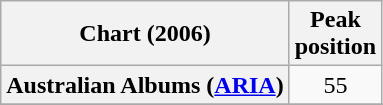<table class="wikitable sortable plainrowheaders" style="text-align:center">
<tr>
<th scope="col">Chart (2006)</th>
<th scope="col">Peak<br>position</th>
</tr>
<tr>
<th scope="row">Australian Albums (<a href='#'>ARIA</a>)</th>
<td>55</td>
</tr>
<tr>
</tr>
<tr>
</tr>
<tr>
</tr>
<tr>
</tr>
<tr>
</tr>
<tr>
</tr>
<tr>
</tr>
<tr>
</tr>
<tr>
</tr>
<tr>
</tr>
<tr>
</tr>
<tr>
</tr>
<tr>
</tr>
<tr>
</tr>
<tr>
</tr>
<tr>
</tr>
<tr>
</tr>
<tr>
</tr>
</table>
